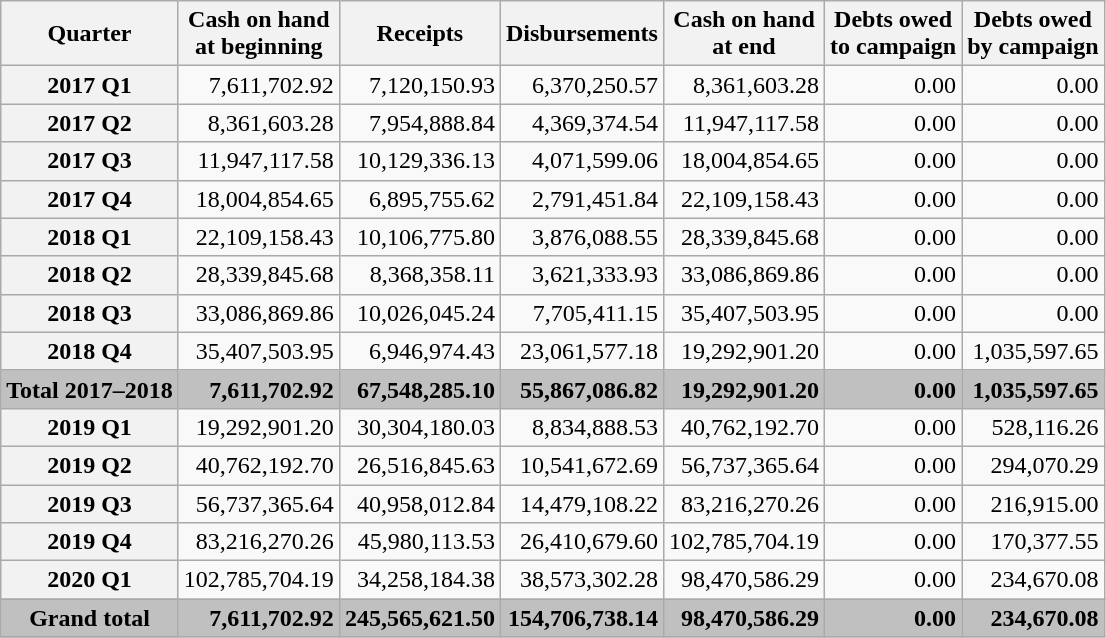<table class="wikitable sortable">
<tr>
<th scope="col">Quarter</th>
<th scope="col" data-sort-type="number">Cash on hand <br> at beginning</th>
<th scope="col" data-sort-type="number">Receipts</th>
<th scope="col" data-sort-type="number">Disbursements</th>
<th scope="col" data-sort-type="number">Cash on hand <br> at end</th>
<th scope="col" data-sort-type="number">Debts owed <br> to campaign</th>
<th scope="col" data-sort-type="number">Debts owed <br> by campaign</th>
</tr>
<tr style="text-align:right;">
<th nowrap>2017 Q1</th>
<td>7,611,702.92</td>
<td>7,120,150.93</td>
<td>6,370,250.57</td>
<td>8,361,603.28</td>
<td>0.00</td>
<td>0.00</td>
</tr>
<tr style="text-align:right;">
<th nowrap>2017 Q2</th>
<td>8,361,603.28</td>
<td>7,954,888.84</td>
<td>4,369,374.54</td>
<td>11,947,117.58</td>
<td>0.00</td>
<td>0.00</td>
</tr>
<tr style="text-align:right;">
<th nowrap>2017 Q3</th>
<td>11,947,117.58</td>
<td>10,129,336.13</td>
<td>4,071,599.06</td>
<td>18,004,854.65</td>
<td>0.00</td>
<td>0.00</td>
</tr>
<tr style="text-align:right;">
<th nowrap>2017 Q4</th>
<td>18,004,854.65</td>
<td>6,895,755.62</td>
<td>2,791,451.84</td>
<td>22,109,158.43</td>
<td>0.00</td>
<td>0.00</td>
</tr>
<tr style="text-align:right;">
<th nowrap>2018 Q1</th>
<td>22,109,158.43</td>
<td>10,106,775.80</td>
<td>3,876,088.55</td>
<td>28,339,845.68</td>
<td>0.00</td>
<td>0.00</td>
</tr>
<tr style="text-align:right;">
<th nowrap>2018 Q2</th>
<td>28,339,845.68</td>
<td>8,368,358.11</td>
<td>3,621,333.93</td>
<td>33,086,869.86</td>
<td>0.00</td>
<td>0.00</td>
</tr>
<tr style="text-align:right;">
<th nowrap>2018 Q3</th>
<td>33,086,869.86</td>
<td>10,026,045.24</td>
<td>7,705,411.15</td>
<td>35,407,503.95</td>
<td>0.00</td>
<td>0.00</td>
</tr>
<tr style="text-align:right;">
<th nowrap>2018 Q4</th>
<td>35,407,503.95</td>
<td>6,946,974.43</td>
<td>23,061,577.18</td>
<td>19,292,901.20</td>
<td>0.00</td>
<td>1,035,597.65</td>
</tr>
<tr style="text-align:right; background: #C0C0C0;" class="sortbottom">
<th style="background: #C0C0C0"><strong>Total 2017–2018</strong></th>
<td><strong> 7,611,702.92</strong></td>
<td><strong>67,548,285.10</strong></td>
<td><strong>55,867,086.82</strong></td>
<td><strong>19,292,901.20</strong></td>
<td><strong>  0.00</strong></td>
<td><strong> 1,035,597.65</strong></td>
</tr>
<tr style="text-align:right;">
<th nowrap>2019 Q1</th>
<td>19,292,901.20</td>
<td>30,304,180.03</td>
<td>8,834,888.53</td>
<td>40,762,192.70</td>
<td>0.00</td>
<td>528,116.26</td>
</tr>
<tr style="text-align:right;">
<th nowrap>2019 Q2</th>
<td>40,762,192.70</td>
<td>26,516,845.63</td>
<td>10,541,672.69</td>
<td>56,737,365.64</td>
<td>0.00</td>
<td>294,070.29</td>
</tr>
<tr style="text-align:right;">
<th nowrap>2019 Q3</th>
<td>56,737,365.64</td>
<td>40,958,012.84</td>
<td>14,479,108.22</td>
<td>83,216,270.26</td>
<td>0.00</td>
<td>216,915.00</td>
</tr>
<tr style="text-align:right;">
<th nowrap>2019 Q4</th>
<td>83,216,270.26</td>
<td>45,980,113.53</td>
<td>26,410,679.60</td>
<td>102,785,704.19</td>
<td>0.00</td>
<td>170,377.55</td>
</tr>
<tr style="text-align:right;">
<th nowrap>2020 Q1</th>
<td>102,785,704.19</td>
<td>34,258,184.38</td>
<td>38,573,302.28</td>
<td>98,470,586.29</td>
<td>0.00</td>
<td>234,670.08</td>
</tr>
<tr style="text-align:right; background: #C0C0C0;" class="sortbottom">
<th style="background: #C0C0C0"><strong>Grand total</strong></th>
<td><strong> 7,611,702.92</strong></td>
<td><strong>245,565,621.50</strong></td>
<td><strong>154,706,738.14</strong></td>
<td><strong> 98,470,586.29</strong></td>
<td><strong>  0.00</strong></td>
<td><strong> 234,670.08</strong></td>
</tr>
</table>
